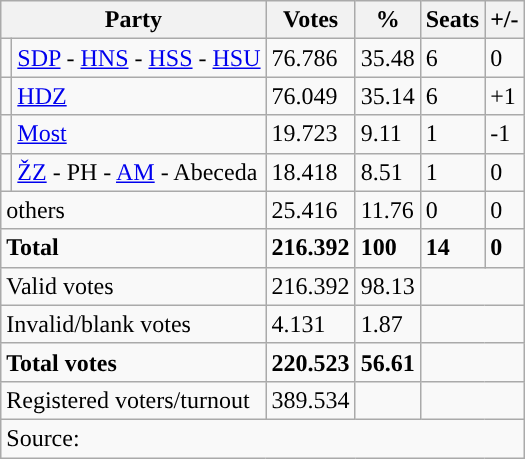<table class="wikitable" style="text-align: left;">
<tr>
<th colspan="2">Party</th>
<th>Votes</th>
<th>%</th>
<th>Seats</th>
<th>+/-</th>
</tr>
<tr>
<td style="background-color: "></td>
<td><a href='#'>SDP</a> - <a href='#'>HNS</a> - <a href='#'>HSS</a> - <a href='#'>HSU</a></td>
<td>76.786</td>
<td>35.48</td>
<td>6</td>
<td>0</td>
</tr>
<tr>
<td style="background-color: "></td>
<td><a href='#'>HDZ</a></td>
<td>76.049</td>
<td>35.14</td>
<td>6</td>
<td>+1</td>
</tr>
<tr>
<td style="background-color: "></td>
<td><a href='#'>Most</a></td>
<td>19.723</td>
<td>9.11</td>
<td>1</td>
<td>-1</td>
</tr>
<tr>
<td style="background-color: "></td>
<td><a href='#'>ŽZ</a> - PH - <a href='#'>AM</a> - Abeceda</td>
<td>18.418</td>
<td>8.51</td>
<td>1</td>
<td>0</td>
</tr>
<tr>
<td colspan="2">others</td>
<td>25.416</td>
<td>11.76</td>
<td>0</td>
<td>0</td>
</tr>
<tr>
<td colspan="2"><strong>Total</strong></td>
<td><strong>216.392</strong></td>
<td><strong>100</strong></td>
<td><strong>14</strong></td>
<td><strong>0</strong></td>
</tr>
<tr>
<td colspan="2">Valid votes</td>
<td>216.392</td>
<td>98.13</td>
<td colspan="2"></td>
</tr>
<tr>
<td colspan="2">Invalid/blank votes</td>
<td>4.131</td>
<td>1.87</td>
<td colspan="2"></td>
</tr>
<tr>
<td colspan="2"><strong>Total votes</strong></td>
<td><strong>220.523</strong></td>
<td><strong>56.61</strong></td>
<td colspan="2"></td>
</tr>
<tr>
<td colspan="2">Registered voters/turnout</td>
<td votes14="5343">389.534</td>
<td></td>
<td colspan="2"></td>
</tr>
<tr>
<td colspan="6">Source: </td>
</tr>
</table>
